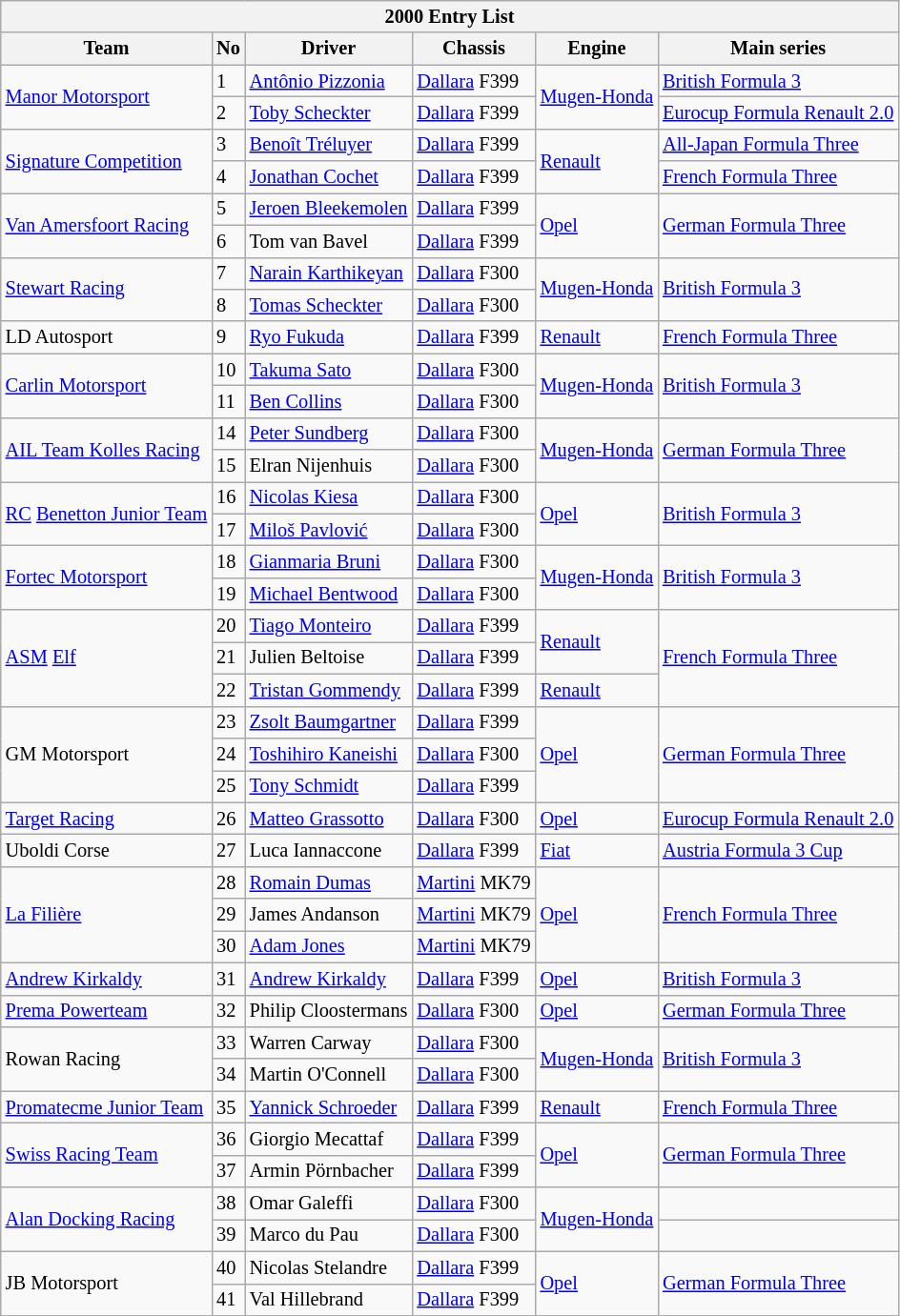<table class="wikitable" style="font-size: 85%;">
<tr>
<th colspan=6>2000 Entry List</th>
</tr>
<tr>
<th>Team</th>
<th>No</th>
<th>Driver</th>
<th>Chassis</th>
<th>Engine</th>
<th>Main series</th>
</tr>
<tr>
<td rowspan=2> <a href='#'>Manor Motorsport</a></td>
<td>1</td>
<td> <a href='#'>Antônio Pizzonia</a></td>
<td><a href='#'>Dallara</a> F399</td>
<td rowspan=2><a href='#'>Mugen-Honda</a></td>
<td><a href='#'>British Formula 3</a></td>
</tr>
<tr>
<td>2</td>
<td> <a href='#'>Toby Scheckter</a></td>
<td><a href='#'>Dallara</a> F399</td>
<td><a href='#'>Eurocup Formula Renault 2.0</a></td>
</tr>
<tr>
<td rowspan=2> <a href='#'>Signature Competition</a></td>
<td>3</td>
<td> <a href='#'>Benoît Tréluyer</a></td>
<td><a href='#'>Dallara</a> F399</td>
<td rowspan=2><a href='#'>Renault</a></td>
<td><a href='#'>All-Japan Formula Three</a></td>
</tr>
<tr>
<td>4</td>
<td> <a href='#'>Jonathan Cochet</a></td>
<td><a href='#'>Dallara</a> F399</td>
<td><a href='#'>French Formula Three</a></td>
</tr>
<tr>
<td rowspan=2> <a href='#'>Van Amersfoort Racing</a></td>
<td>5</td>
<td> <a href='#'>Jeroen Bleekemolen</a></td>
<td><a href='#'>Dallara</a> F399</td>
<td rowspan=2><a href='#'>Opel</a></td>
<td rowspan=2><a href='#'>German Formula Three</a></td>
</tr>
<tr>
<td>6</td>
<td> Tom van Bavel</td>
<td><a href='#'>Dallara</a> F399</td>
</tr>
<tr>
<td rowspan=2> <a href='#'>Stewart Racing</a></td>
<td>7</td>
<td> <a href='#'>Narain Karthikeyan</a></td>
<td><a href='#'>Dallara</a> F300</td>
<td rowspan=2><a href='#'>Mugen-Honda</a></td>
<td rowspan=2><a href='#'>British Formula 3</a></td>
</tr>
<tr>
<td>8</td>
<td> <a href='#'>Tomas Scheckter</a></td>
<td><a href='#'>Dallara</a> F300</td>
</tr>
<tr>
<td> LD Autosport</td>
<td>9</td>
<td> <a href='#'>Ryo Fukuda</a></td>
<td><a href='#'>Dallara</a> F399</td>
<td><a href='#'>Renault</a></td>
<td><a href='#'>French Formula Three</a></td>
</tr>
<tr>
<td rowspan=2> <a href='#'>Carlin Motorsport</a></td>
<td>10</td>
<td> <a href='#'>Takuma Sato</a></td>
<td><a href='#'>Dallara</a> F300</td>
<td rowspan=2><a href='#'>Mugen-Honda</a></td>
<td rowspan=2><a href='#'>British Formula 3</a></td>
</tr>
<tr>
<td>11</td>
<td> <a href='#'>Ben Collins</a></td>
<td><a href='#'>Dallara</a> F300</td>
</tr>
<tr>
<td rowspan=2> <a href='#'>AIL Team Kolles Racing</a></td>
<td>14</td>
<td> <a href='#'>Peter Sundberg</a></td>
<td><a href='#'>Dallara</a> F300</td>
<td rowspan=2><a href='#'>Mugen-Honda</a></td>
<td rowspan=2><a href='#'>German Formula Three</a></td>
</tr>
<tr>
<td>15</td>
<td> Elran Nijenhuis</td>
<td><a href='#'>Dallara</a> F300</td>
</tr>
<tr>
<td rowspan=2> <a href='#'>RC</a> <a href='#'>Benetton Junior Team</a></td>
<td>16</td>
<td> <a href='#'>Nicolas Kiesa</a></td>
<td><a href='#'>Dallara</a> F300</td>
<td rowspan=2><a href='#'>Opel</a></td>
<td rowspan=2><a href='#'>British Formula 3</a></td>
</tr>
<tr>
<td>17</td>
<td> <a href='#'>Miloš Pavlović</a></td>
<td><a href='#'>Dallara</a> F300</td>
</tr>
<tr>
<td rowspan=2> <a href='#'>Fortec Motorsport</a></td>
<td>18</td>
<td> <a href='#'>Gianmaria Bruni</a></td>
<td><a href='#'>Dallara</a> F300</td>
<td rowspan=2><a href='#'>Mugen-Honda</a></td>
<td rowspan=2><a href='#'>British Formula 3</a></td>
</tr>
<tr>
<td>19</td>
<td> <a href='#'>Michael Bentwood</a></td>
<td><a href='#'>Dallara</a> F300</td>
</tr>
<tr>
<td rowspan=3> <a href='#'>ASM</a> <a href='#'>Elf</a></td>
<td>20</td>
<td> <a href='#'>Tiago Monteiro</a></td>
<td><a href='#'>Dallara</a> F399</td>
<td rowspan=2><a href='#'>Renault</a></td>
<td rowspan=3><a href='#'>French Formula Three</a></td>
</tr>
<tr>
<td>21</td>
<td> Julien Beltoise</td>
<td><a href='#'>Dallara</a> F399</td>
</tr>
<tr>
<td>22</td>
<td> <a href='#'>Tristan Gommendy</a></td>
<td><a href='#'>Dallara</a> F399</td>
<td><a href='#'>Renault</a></td>
</tr>
<tr>
<td rowspan=3> GM Motorsport</td>
<td>23</td>
<td> <a href='#'>Zsolt Baumgartner</a></td>
<td><a href='#'>Dallara</a> F399</td>
<td rowspan=3><a href='#'>Opel</a></td>
<td rowspan=3><a href='#'>German Formula Three</a></td>
</tr>
<tr>
<td>24</td>
<td> <a href='#'>Toshihiro Kaneishi</a></td>
<td><a href='#'>Dallara</a> F300</td>
</tr>
<tr>
<td>25</td>
<td> <a href='#'>Tony Schmidt</a></td>
<td><a href='#'>Dallara</a> F399</td>
</tr>
<tr>
<td> <a href='#'>Target Racing</a></td>
<td>26</td>
<td> <a href='#'>Matteo Grassotto</a></td>
<td><a href='#'>Dallara</a> F300</td>
<td><a href='#'>Opel</a></td>
<td><a href='#'>Eurocup Formula Renault 2.0</a></td>
</tr>
<tr>
<td> Uboldi Corse</td>
<td>27</td>
<td> Luca Iannaccone</td>
<td><a href='#'>Dallara</a> F399</td>
<td><a href='#'>Fiat</a></td>
<td><a href='#'>Austria Formula 3 Cup</a></td>
</tr>
<tr>
<td rowspan=3> <a href='#'>La Filière</a></td>
<td>28</td>
<td> <a href='#'>Romain Dumas</a></td>
<td><a href='#'>Martini</a> MK79</td>
<td rowspan=3><a href='#'>Opel</a></td>
<td rowspan=3><a href='#'>French Formula Three</a></td>
</tr>
<tr>
<td>29</td>
<td> James Andanson</td>
<td><a href='#'>Martini</a> MK79</td>
</tr>
<tr>
<td>30</td>
<td> <a href='#'>Adam Jones</a></td>
<td><a href='#'>Martini</a> MK79</td>
</tr>
<tr>
<td> <a href='#'>Andrew Kirkaldy</a></td>
<td>31</td>
<td> <a href='#'>Andrew Kirkaldy</a></td>
<td><a href='#'>Dallara</a> F399</td>
<td><a href='#'>Opel</a></td>
<td><a href='#'>British Formula 3</a></td>
</tr>
<tr>
<td> <a href='#'>Prema Powerteam</a></td>
<td>32</td>
<td> Philip Cloostermans</td>
<td><a href='#'>Dallara</a> F300</td>
<td><a href='#'>Opel</a></td>
<td><a href='#'>German Formula Three</a></td>
</tr>
<tr>
<td rowspan=2> Rowan Racing</td>
<td>33</td>
<td> Warren Carway</td>
<td><a href='#'>Dallara</a> F300</td>
<td rowspan=2><a href='#'>Mugen-Honda</a></td>
<td rowspan=2><a href='#'>British Formula 3</a></td>
</tr>
<tr>
<td>34</td>
<td> Martin O'Connell</td>
<td><a href='#'>Dallara</a> F300</td>
</tr>
<tr>
<td> <a href='#'>Promatecme Junior Team</a></td>
<td>35</td>
<td> <a href='#'>Yannick Schroeder</a></td>
<td><a href='#'>Dallara</a> F399</td>
<td><a href='#'>Renault</a></td>
<td><a href='#'>French Formula Three</a></td>
</tr>
<tr>
<td rowspan=2> <a href='#'>Swiss Racing Team</a></td>
<td>36</td>
<td> Giorgio Mecattaf</td>
<td><a href='#'>Dallara</a> F399</td>
<td rowspan=2><a href='#'>Opel</a></td>
<td rowspan=2><a href='#'>German Formula Three</a></td>
</tr>
<tr>
<td>37</td>
<td> Armin Pörnbacher</td>
<td><a href='#'>Dallara</a> F399</td>
</tr>
<tr>
<td rowspan=2> <a href='#'>Alan Docking Racing</a></td>
<td>38</td>
<td> Omar Galeffi</td>
<td><a href='#'>Dallara</a> F300</td>
<td rowspan=2><a href='#'>Mugen-Honda</a></td>
<td></td>
</tr>
<tr>
<td>39</td>
<td> Marco du Pau</td>
<td><a href='#'>Dallara</a> F300</td>
<td></td>
</tr>
<tr>
<td rowspan=2> JB Motorsport</td>
<td>40</td>
<td> Nicolas Stelandre</td>
<td><a href='#'>Dallara</a> F399</td>
<td rowspan=2><a href='#'>Opel</a></td>
<td rowspan=2><a href='#'>German Formula Three</a></td>
</tr>
<tr>
<td>41</td>
<td> Val Hillebrand</td>
<td><a href='#'>Dallara</a> F399</td>
</tr>
</table>
